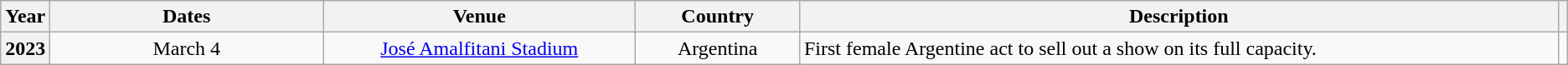<table class="wikitable sortable plainrowheaders" style="text-align:center;">
<tr>
<th scope="col" style="width:2em;">Year</th>
<th scope="col" style="width:14em;">Dates</th>
<th scope="col" style="width:16em;">Venue</th>
<th scope="col" style="width:8em;">Country</th>
<th scope="col" style="width:40em;">Description</th>
<th scope="col" class="unsortable"></th>
</tr>
<tr>
<th rowspan="27" scope="row" style="text-align:center;">2023</th>
<td>March 4</td>
<td><a href='#'>José Amalfitani Stadium</a></td>
<td>Argentina</td>
<td style="text-align: left;">First female Argentine act to sell out a show on its full capacity.</td>
<td></td>
</tr>
</table>
